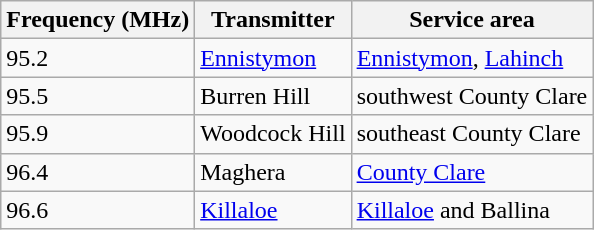<table class="wikitable sortable">
<tr>
<th>Frequency (MHz)</th>
<th>Transmitter</th>
<th>Service area</th>
</tr>
<tr>
<td>95.2</td>
<td><a href='#'>Ennistymon</a></td>
<td><a href='#'>Ennistymon</a>, <a href='#'>Lahinch</a></td>
</tr>
<tr>
<td>95.5</td>
<td>Burren Hill</td>
<td>southwest County Clare</td>
</tr>
<tr>
<td>95.9</td>
<td>Woodcock Hill</td>
<td>southeast County Clare</td>
</tr>
<tr>
<td>96.4</td>
<td>Maghera</td>
<td><a href='#'>County Clare</a></td>
</tr>
<tr>
<td>96.6</td>
<td><a href='#'>Killaloe</a></td>
<td><a href='#'>Killaloe</a> and Ballina</td>
</tr>
</table>
